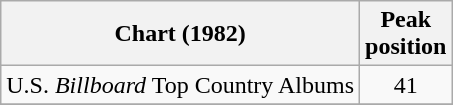<table class="wikitable">
<tr>
<th>Chart (1982)</th>
<th>Peak<br>position</th>
</tr>
<tr>
<td>U.S. <em>Billboard</em> Top Country Albums</td>
<td align="center">41</td>
</tr>
<tr>
</tr>
</table>
